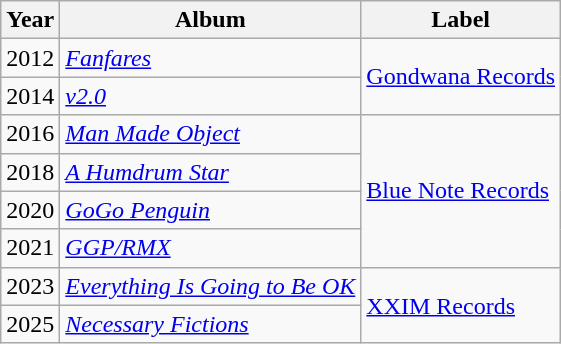<table class="wikitable">
<tr>
<th>Year</th>
<th>Album</th>
<th>Label</th>
</tr>
<tr>
<td>2012</td>
<td><em><a href='#'>Fanfares</a></em></td>
<td rowspan="2"><a href='#'>Gondwana Records</a></td>
</tr>
<tr>
<td>2014</td>
<td><em><a href='#'>v2.0</a></em></td>
</tr>
<tr>
<td>2016</td>
<td><em><a href='#'>Man Made Object</a></em></td>
<td rowspan="4"><a href='#'>Blue Note Records</a></td>
</tr>
<tr>
<td>2018</td>
<td><em><a href='#'>A Humdrum Star</a></em></td>
</tr>
<tr>
<td>2020</td>
<td><em><a href='#'>GoGo Penguin</a></em></td>
</tr>
<tr>
<td>2021</td>
<td><em><a href='#'>GGP/RMX</a></em></td>
</tr>
<tr>
<td>2023</td>
<td><em><a href='#'>Everything Is Going to Be OK</a></em></td>
<td rowspan="2"><a href='#'>XXIM Records</a></td>
</tr>
<tr>
<td>2025</td>
<td><em><a href='#'>Necessary Fictions</a></em></td>
</tr>
</table>
